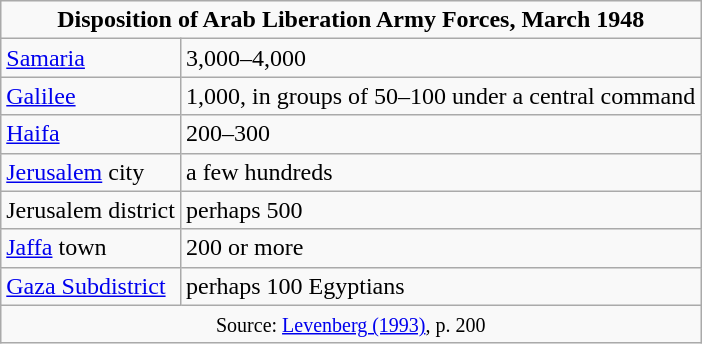<table class="wikitable">
<tr>
<td colspan="2" align="center"><strong>Disposition of Arab Liberation Army Forces, March 1948</strong></td>
</tr>
<tr>
<td><a href='#'>Samaria</a></td>
<td>3,000–4,000</td>
</tr>
<tr>
<td><a href='#'>Galilee</a></td>
<td>1,000, in groups of 50–100 under a central command</td>
</tr>
<tr>
<td><a href='#'>Haifa</a></td>
<td>200–300</td>
</tr>
<tr>
<td><a href='#'>Jerusalem</a> city</td>
<td>a few hundreds</td>
</tr>
<tr>
<td>Jerusalem district</td>
<td>perhaps 500</td>
</tr>
<tr>
<td><a href='#'>Jaffa</a> town</td>
<td>200 or more</td>
</tr>
<tr>
<td><a href='#'>Gaza Subdistrict</a></td>
<td>perhaps 100 Egyptians</td>
</tr>
<tr>
<td colspan="2" align="center"><small>Source: <a href='#'>Levenberg (1993)</a>, p. 200</small></td>
</tr>
</table>
